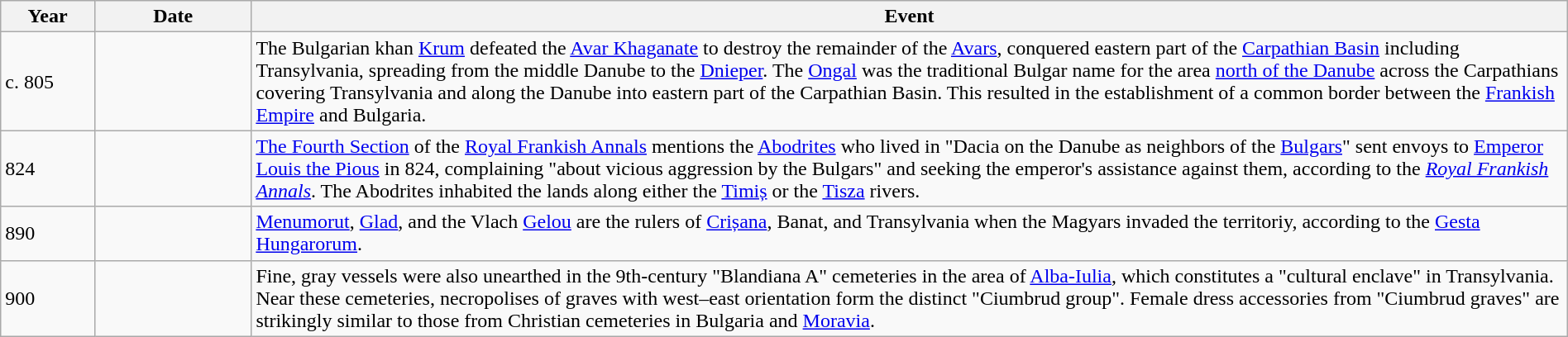<table class="wikitable" width="100%">
<tr>
<th style="width:6%">Year</th>
<th style="width:10%">Date</th>
<th>Event</th>
</tr>
<tr>
<td>c. 805</td>
<td></td>
<td>The Bulgarian khan <a href='#'>Krum</a> defeated the <a href='#'>Avar Khaganate</a> to destroy the remainder of the <a href='#'>Avars</a>, conquered eastern part of the <a href='#'>Carpathian Basin</a> including Transylvania, spreading from the middle Danube to the <a href='#'>Dnieper</a>. The <a href='#'>Ongal</a> was the traditional Bulgar name for the area <a href='#'>north of the Danube</a> across the Carpathians covering Transylvania and along the Danube into eastern part of the Carpathian Basin. This resulted in the establishment of a common border between the <a href='#'>Frankish Empire</a> and Bulgaria.</td>
</tr>
<tr>
<td>824</td>
<td></td>
<td><a href='#'>The Fourth Section</a> of the <a href='#'>Royal Frankish Annals</a> mentions the <a href='#'>Abodrites</a> who lived in "Dacia on the Danube as neighbors of the <a href='#'>Bulgars</a>" sent envoys to <a href='#'>Emperor</a> <a href='#'>Louis the Pious</a> in 824, complaining "about vicious aggression by the Bulgars" and seeking the emperor's assistance against them, according to the <em><a href='#'>Royal Frankish Annals</a></em>. The Abodrites inhabited the lands along either the <a href='#'>Timiș</a> or the <a href='#'>Tisza</a> rivers.</td>
</tr>
<tr>
<td>890</td>
<td></td>
<td><a href='#'>Menumorut</a>, <a href='#'>Glad</a>, and the Vlach <a href='#'>Gelou</a> are the rulers of <a href='#'>Crișana</a>, Banat, and Transylvania when the Magyars invaded the territoriy, according to the <a href='#'>Gesta Hungarorum</a>.</td>
</tr>
<tr>
<td>900</td>
<td></td>
<td>Fine, gray vessels were also unearthed in the 9th-century "Blandiana A" cemeteries in the area of <a href='#'>Alba-Iulia</a>, which constitutes a "cultural enclave" in Transylvania. Near these cemeteries, necropolises of graves with west–east orientation form the distinct "Ciumbrud group". Female dress accessories from "Ciumbrud graves" are strikingly similar to those from Christian cemeteries in Bulgaria and <a href='#'>Moravia</a>.</td>
</tr>
</table>
